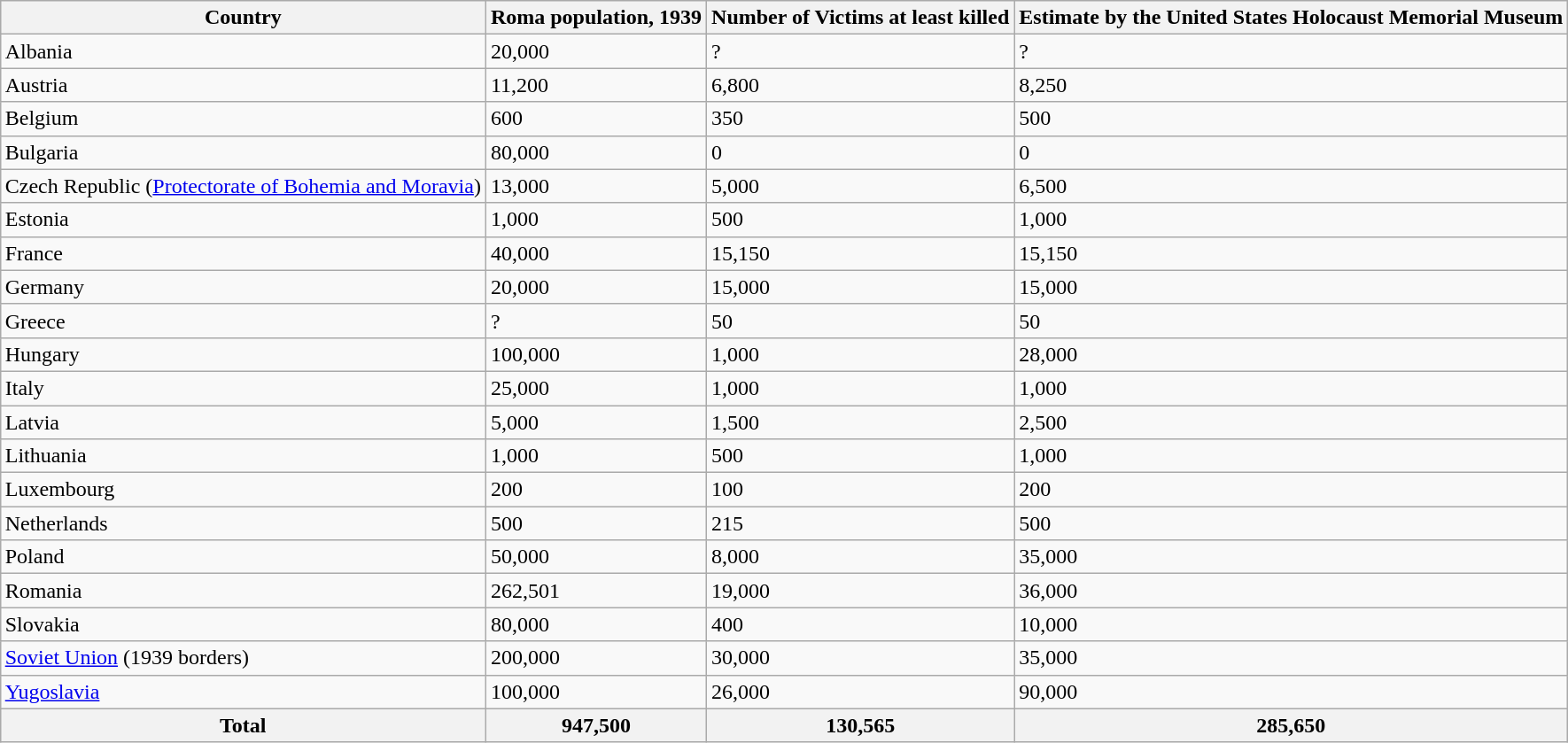<table class="sortable wikitable" style="margin:1em auto;">
<tr>
<th>Country</th>
<th>Roma population, 1939</th>
<th>Number of Victims at least killed</th>
<th>Estimate by the United States Holocaust Memorial Museum</th>
</tr>
<tr>
<td>Albania</td>
<td>20,000</td>
<td>?</td>
<td>?</td>
</tr>
<tr>
<td>Austria</td>
<td>11,200</td>
<td>6,800</td>
<td>8,250</td>
</tr>
<tr>
<td>Belgium</td>
<td>600</td>
<td>350</td>
<td>500</td>
</tr>
<tr>
<td>Bulgaria</td>
<td>80,000</td>
<td>0</td>
<td>0</td>
</tr>
<tr>
<td>Czech Republic (<a href='#'>Protectorate of Bohemia and Moravia</a>)</td>
<td>13,000</td>
<td>5,000</td>
<td>6,500</td>
</tr>
<tr>
<td>Estonia</td>
<td>1,000</td>
<td>500</td>
<td>1,000</td>
</tr>
<tr>
<td>France</td>
<td>40,000</td>
<td>15,150</td>
<td>15,150</td>
</tr>
<tr>
<td>Germany</td>
<td>20,000</td>
<td>15,000</td>
<td>15,000</td>
</tr>
<tr>
<td>Greece</td>
<td>?</td>
<td>50</td>
<td>50</td>
</tr>
<tr>
<td>Hungary</td>
<td>100,000</td>
<td>1,000</td>
<td>28,000</td>
</tr>
<tr>
<td>Italy</td>
<td>25,000</td>
<td>1,000</td>
<td>1,000</td>
</tr>
<tr>
<td>Latvia</td>
<td>5,000</td>
<td>1,500</td>
<td>2,500</td>
</tr>
<tr>
<td>Lithuania</td>
<td>1,000</td>
<td>500</td>
<td>1,000</td>
</tr>
<tr>
<td>Luxembourg</td>
<td>200</td>
<td>100</td>
<td>200</td>
</tr>
<tr>
<td>Netherlands</td>
<td>500</td>
<td>215</td>
<td>500</td>
</tr>
<tr>
<td>Poland</td>
<td>50,000</td>
<td>8,000</td>
<td>35,000</td>
</tr>
<tr>
<td>Romania</td>
<td>262,501</td>
<td>19,000</td>
<td>36,000</td>
</tr>
<tr>
<td>Slovakia</td>
<td>80,000</td>
<td>400</td>
<td>10,000</td>
</tr>
<tr>
<td><a href='#'>Soviet Union</a> (1939 borders)</td>
<td>200,000</td>
<td>30,000</td>
<td>35,000</td>
</tr>
<tr>
<td><a href='#'>Yugoslavia</a></td>
<td>100,000</td>
<td>26,000</td>
<td>90,000</td>
</tr>
<tr>
<th>Total</th>
<th>947,500</th>
<th>130,565</th>
<th>285,650</th>
</tr>
</table>
